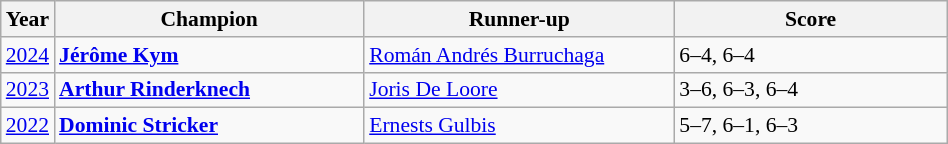<table class="wikitable" style="font-size:90%">
<tr>
<th>Year</th>
<th style="width:200px;">Champion</th>
<th style="width:200px;">Runner-up</th>
<th style="width:175px;">Score</th>
</tr>
<tr>
<td><a href='#'>2024</a></td>
<td> <strong><a href='#'>Jérôme Kym</a></strong></td>
<td> <a href='#'>Román Andrés Burruchaga</a></td>
<td>6–4, 6–4</td>
</tr>
<tr>
<td><a href='#'>2023</a></td>
<td> <strong><a href='#'>Arthur Rinderknech</a></strong></td>
<td> <a href='#'>Joris De Loore</a></td>
<td>3–6, 6–3, 6–4</td>
</tr>
<tr>
<td><a href='#'>2022</a></td>
<td> <strong><a href='#'>Dominic Stricker</a></strong></td>
<td> <a href='#'>Ernests Gulbis</a></td>
<td>5–7, 6–1, 6–3</td>
</tr>
</table>
